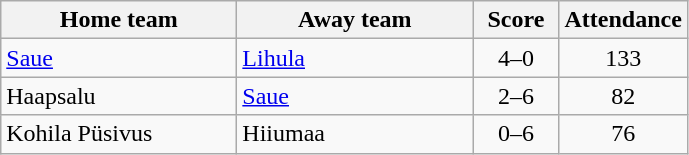<table class="wikitable">
<tr>
<th width=150px>Home team</th>
<th width=150px>Away team</th>
<th width=50px>Score</th>
<th width=50px>Attendance</th>
</tr>
<tr>
<td><a href='#'>Saue</a></td>
<td><a href='#'>Lihula</a></td>
<td align=center>4–0</td>
<td align=center>133</td>
</tr>
<tr>
<td>Haapsalu</td>
<td><a href='#'>Saue</a></td>
<td align=center>2–6</td>
<td align=center>82</td>
</tr>
<tr>
<td>Kohila Püsivus</td>
<td>Hiiumaa</td>
<td align=center>0–6</td>
<td align=center>76</td>
</tr>
</table>
